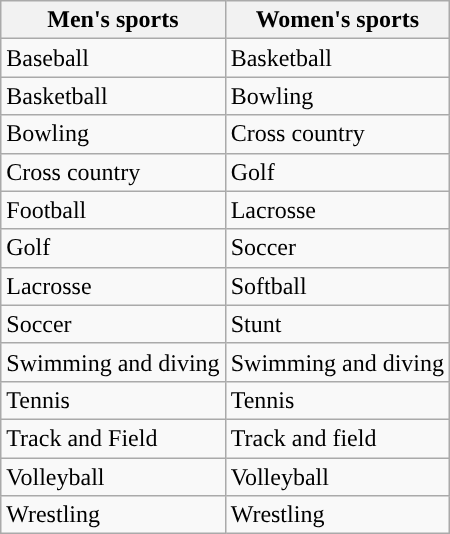<table class= wikitable>
<tr>
<th width=px>Men's sports</th>
<th width=px>Women's sports</th>
</tr>
<tr>
<td>Baseball</td>
<td>Basketball</td>
</tr>
<tr>
<td>Basketball</td>
<td>Bowling</td>
</tr>
<tr>
<td>Bowling</td>
<td>Cross country</td>
</tr>
<tr>
<td>Cross country</td>
<td>Golf</td>
</tr>
<tr>
<td>Football</td>
<td>Lacrosse</td>
</tr>
<tr>
<td>Golf</td>
<td>Soccer</td>
</tr>
<tr>
<td>Lacrosse</td>
<td>Softball</td>
</tr>
<tr>
<td>Soccer</td>
<td>Stunt</td>
</tr>
<tr>
<td>Swimming and diving</td>
<td>Swimming and diving</td>
</tr>
<tr>
<td>Tennis</td>
<td>Tennis</td>
</tr>
<tr>
<td>Track and Field</td>
<td>Track and field</td>
</tr>
<tr>
<td>Volleyball</td>
<td>Volleyball</td>
</tr>
<tr>
<td>Wrestling</td>
<td>Wrestling</td>
</tr>
</table>
